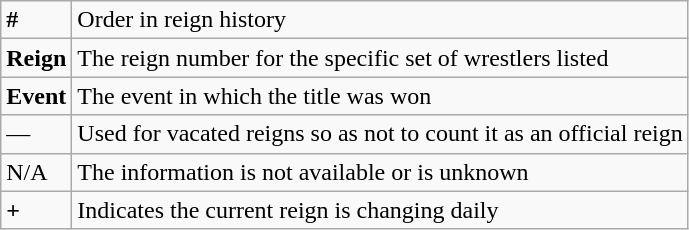<table class="wikitable">
<tr>
<td><strong>#</strong></td>
<td>Order in reign history</td>
</tr>
<tr>
<td><strong>Reign</strong></td>
<td>The reign number for the specific set of wrestlers listed</td>
</tr>
<tr>
<td><strong>Event</strong></td>
<td>The event in which the title was won</td>
</tr>
<tr>
<td>—</td>
<td>Used for vacated reigns so as not to count it as an official reign</td>
</tr>
<tr>
<td>N/A</td>
<td>The information is not available or is unknown</td>
</tr>
<tr>
<td><strong>+</strong></td>
<td>Indicates the current reign is changing daily</td>
</tr>
</table>
